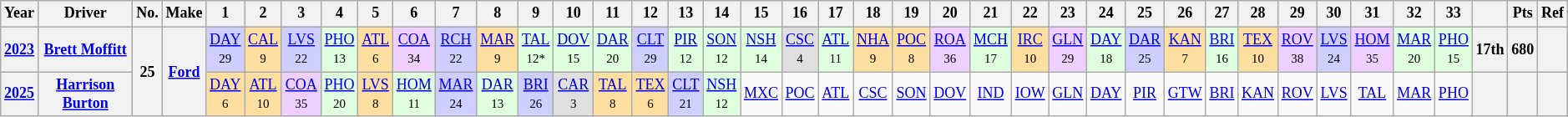<table class="wikitable" style="text-align:center; font-size:75%">
<tr>
<th>Year</th>
<th>Driver</th>
<th>No.</th>
<th>Make</th>
<th>1</th>
<th>2</th>
<th>3</th>
<th>4</th>
<th>5</th>
<th>6</th>
<th>7</th>
<th>8</th>
<th>9</th>
<th>10</th>
<th>11</th>
<th>12</th>
<th>13</th>
<th>14</th>
<th>15</th>
<th>16</th>
<th>17</th>
<th>18</th>
<th>19</th>
<th>20</th>
<th>21</th>
<th>22</th>
<th>23</th>
<th>24</th>
<th>25</th>
<th>26</th>
<th>27</th>
<th>28</th>
<th>29</th>
<th>30</th>
<th>31</th>
<th>32</th>
<th>33</th>
<th></th>
<th>Pts</th>
<th>Ref</th>
</tr>
<tr>
<th><a href='#'>2023</a></th>
<th><a href='#'>Brett Moffitt</a></th>
<th rowspan="2">25</th>
<th rowspan="2"><a href='#'>Ford</a></th>
<td style="background:#CFCFFF;"><a href='#'>DAY</a><br><small>29</small></td>
<td style="background:#FFDF9F;"><a href='#'>CAL</a><br><small>9</small></td>
<td style="background:#CFCFFF;"><a href='#'>LVS</a><br><small>22</small></td>
<td style="background:#DFFFDF;"><a href='#'>PHO</a><br><small>13</small></td>
<td style="background:#FFDF9F;"><a href='#'>ATL</a><br><small>6</small></td>
<td style="background:#EFCFFF;"><a href='#'>COA</a><br><small>34</small></td>
<td style="background:#CFCFFF;"><a href='#'>RCH</a><br><small>22</small></td>
<td style="background:#FFDF9F;"><a href='#'>MAR</a><br><small>9</small></td>
<td style="background:#DFFFDF;"><a href='#'>TAL</a><br><small>12*</small></td>
<td style="background:#DFFFDF;"><a href='#'>DOV</a><br><small>15</small></td>
<td style="background:#DFFFDF;"><a href='#'>DAR</a><br><small>20</small></td>
<td style="background:#CFCFFF;"><a href='#'>CLT</a><br><small>29</small></td>
<td style="background:#DFFFDF;"><a href='#'>PIR</a><br><small>12</small></td>
<td style="background:#DFFFDF;"><a href='#'>SON</a><br><small>12</small></td>
<td style="background:#DFFFDF;"><a href='#'>NSH</a><br><small>14</small></td>
<td style="background:#DFDFDF;"><a href='#'>CSC</a><br><small>4</small></td>
<td style="background:#DFFFDF;"><a href='#'>ATL</a><br><small>11</small></td>
<td style="background:#FFDF9F;"><a href='#'>NHA</a><br><small>9</small></td>
<td style="background:#FFDF9F;"><a href='#'>POC</a><br><small>8</small></td>
<td style="background:#EFCFFF;"><a href='#'>ROA</a><br><small>36</small></td>
<td style="background:#DFFFDF;"><a href='#'>MCH</a><br><small>17</small></td>
<td style="background:#FFDF9F;"><a href='#'>IRC</a><br><small>10</small></td>
<td style="background:#EFCFFF;"><a href='#'>GLN</a><br><small>29</small></td>
<td style="background:#DFFFDF;"><a href='#'>DAY</a><br><small>18</small></td>
<td style="background:#CFCFFF;"><a href='#'>DAR</a><br><small>25</small></td>
<td style="background:#FFDF9F;"><a href='#'>KAN</a><br><small>7</small></td>
<td style="background:#DFFFDF;"><a href='#'>BRI</a><br><small>16</small></td>
<td style="background:#FFDF9F;"><a href='#'>TEX</a><br><small>10</small></td>
<td style="background:#EFCFFF;"><a href='#'>ROV</a><br><small>38</small></td>
<td style="background:#CFCFFF;"><a href='#'>LVS</a><br><small>24</small></td>
<td style="background:#EFCFFF;"><a href='#'>HOM</a><br><small>35</small></td>
<td style="background:#DFFFDF;"><a href='#'>MAR</a><br><small>20</small></td>
<td style="background:#DFFFDF;"><a href='#'>PHO</a><br><small>15</small></td>
<th>17th</th>
<th>680</th>
<th></th>
</tr>
<tr>
<th><a href='#'>2025</a></th>
<th><a href='#'>Harrison Burton</a></th>
<td style="background:#FFDF9F;"><a href='#'>DAY</a><br><small>6</small></td>
<td style="background:#FFDF9F;"><a href='#'>ATL</a><br><small>10</small></td>
<td style="background:#EFCFFF;"><a href='#'>COA</a><br><small>35</small></td>
<td style="background:#DFFFDF;"><a href='#'>PHO</a><br><small>20</small></td>
<td style="background:#FFDF9F;"><a href='#'>LVS</a><br><small>8</small></td>
<td style="background:#DFFFDF;"><a href='#'>HOM</a><br><small>11</small></td>
<td style="background:#CFCFFF;"><a href='#'>MAR</a><br><small>24</small></td>
<td style="background:#DFFFDF;"><a href='#'>DAR</a><br><small>13</small></td>
<td style="background:#CFCFFF;"><a href='#'>BRI</a><br><small>26</small></td>
<td style="background:#DFDFDF;"><a href='#'>CAR</a><br><small>3</small></td>
<td style="background:#FFDF9F;"><a href='#'>TAL</a><br><small>8</small></td>
<td style="background:#FFDF9F;"><a href='#'>TEX</a><br><small>6</small></td>
<td style="background:#CFCFFF;"><a href='#'>CLT</a><br><small>21</small></td>
<td style="background:#DFFFDF;"><a href='#'>NSH</a><br><small>12</small></td>
<td><a href='#'>MXC</a></td>
<td><a href='#'>POC</a></td>
<td><a href='#'>ATL</a></td>
<td><a href='#'>CSC</a></td>
<td><a href='#'>SON</a></td>
<td><a href='#'>DOV</a></td>
<td><a href='#'>IND</a></td>
<td><a href='#'>IOW</a></td>
<td><a href='#'>GLN</a></td>
<td><a href='#'>DAY</a></td>
<td><a href='#'>PIR</a></td>
<td><a href='#'>GTW</a></td>
<td><a href='#'>BRI</a></td>
<td><a href='#'>KAN</a></td>
<td><a href='#'>ROV</a></td>
<td><a href='#'>LVS</a></td>
<td><a href='#'>TAL</a></td>
<td><a href='#'>MAR</a></td>
<td><a href='#'>PHO</a></td>
<th></th>
<th></th>
<th></th>
</tr>
</table>
